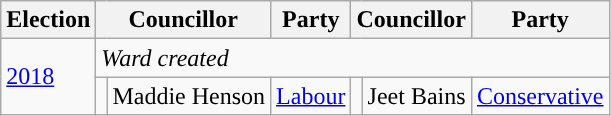<table class="wikitable">
<tr>
<th>Election</th>
<th colspan="2">Councillor</th>
<th>Party</th>
<th colspan="2">Councillor</th>
<th>Party</th>
</tr>
<tr>
<td rowspan="2"><a href='#'>2018</a></td>
<td colspan="12"><em>Ward created</em></td>
</tr>
<tr>
<td style="background-color: "></td>
<td>Maddie Henson</td>
<td><a href='#'>Labour</a></td>
<td style="background-color: "></td>
<td>Jeet Bains</td>
<td><a href='#'>Conservative</a></td>
</tr>
</table>
